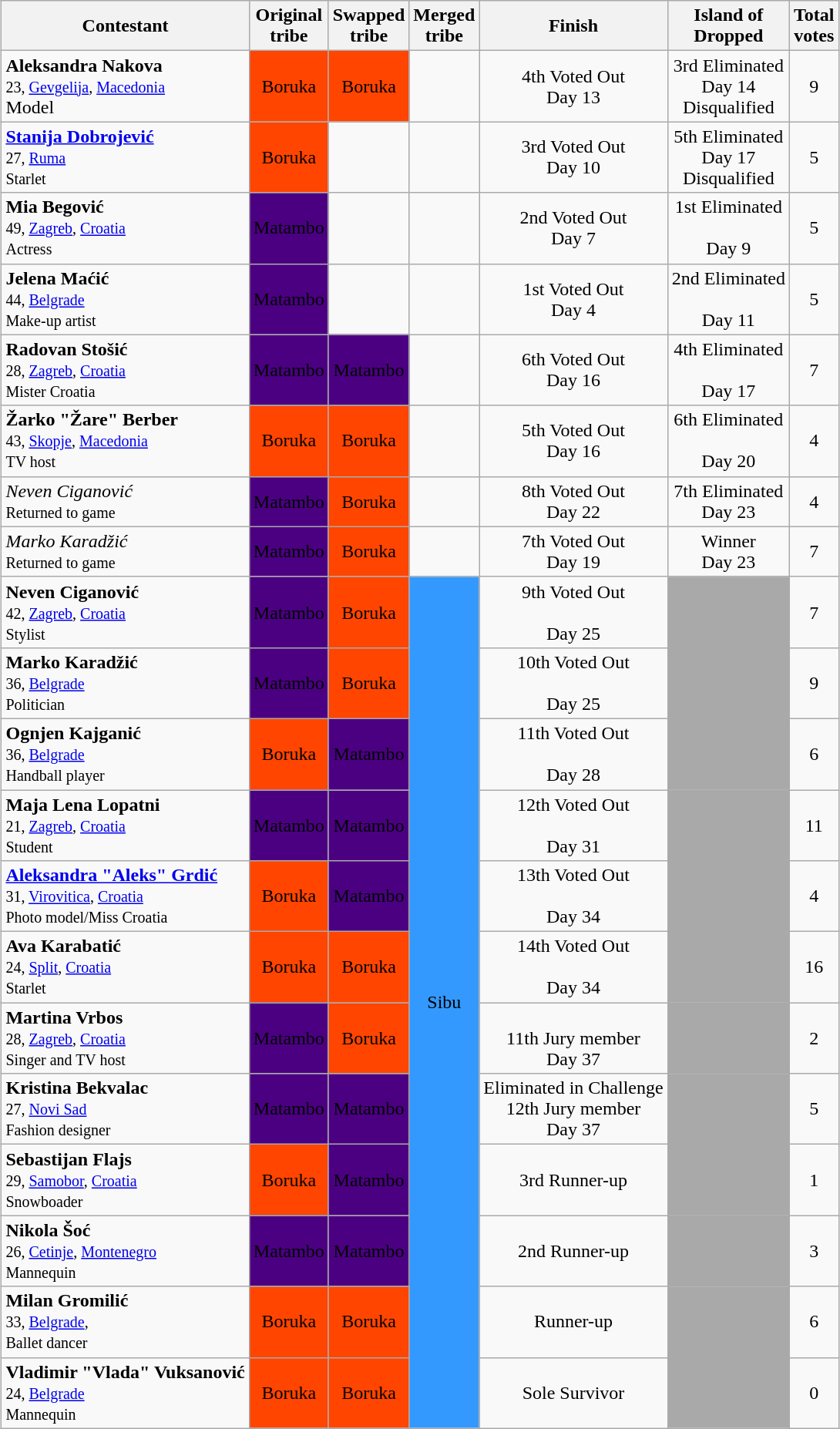<table class="wikitable" style="margin:auto; text-align:center">
<tr>
<th>Contestant</th>
<th>Original<br>tribe</th>
<th>Swapped<br>tribe</th>
<th>Merged<br>tribe</th>
<th>Finish</th>
<th>Island of<br>Dropped</th>
<th>Total<br>votes</th>
</tr>
<tr>
<td align="left"><strong>Aleksandra Nakova</strong><br><small>23, <a href='#'>Gevgelija</a>, <a href='#'>Macedonia</a></small><br>Model</td>
<td bgcolor="OrangeRed">Boruka</td>
<td bgcolor="OrangeRed">Boruka</td>
<td></td>
<td align="center">4th Voted Out<br>Day 13</td>
<td align="center">3rd Eliminated<br>Day 14<br>Disqualified</td>
<td align="center">9</td>
</tr>
<tr>
<td align="left"><strong><a href='#'>Stanija Dobrojević</a></strong><br><small>27, <a href='#'>Ruma</a><br>Starlet</small></td>
<td bgcolor="OrangeRed">Boruka</td>
<td></td>
<td></td>
<td align="center">3rd Voted Out<br>Day 10</td>
<td align="center">5th Eliminated<br>Day 17<br>Disqualified</td>
<td align="center">5</td>
</tr>
<tr>
<td align="left"><strong>Mia Begović</strong><br><small>49, <a href='#'>Zagreb</a>, <a href='#'>Croatia</a><br>Actress</small></td>
<td bgcolor="Indigo"><span>Matambo</span></td>
<td></td>
<td></td>
<td align="center">2nd Voted Out<br>Day 7</td>
<td align="center">1st Eliminated<br><br>Day 9</td>
<td align="center">5</td>
</tr>
<tr>
<td align="left"><strong>Jelena Maćić</strong><br><small>44, <a href='#'>Belgrade</a><br>Make-up artist</small></td>
<td bgcolor="Indigo"><span>Matambo</span></td>
<td></td>
<td></td>
<td align="center">1st Voted Out<br>Day 4</td>
<td align="center">2nd Eliminated<br><br>Day 11</td>
<td align="center">5</td>
</tr>
<tr>
<td align="left"><strong>Radovan Stošić</strong><br><small>28, <a href='#'>Zagreb</a>, <a href='#'>Croatia</a><br>Mister Croatia</small></td>
<td bgcolor="Indigo"><span>Matambo</span></td>
<td bgcolor="Indigo"><span>Matambo</span></td>
<td></td>
<td align="center">6th Voted Out<br>Day 16</td>
<td align="center">4th Eliminated<br><br>Day 17</td>
<td align="center">7</td>
</tr>
<tr>
<td align="left"><strong>Žarko "Žare" Berber</strong><br><small>43, <a href='#'>Skopje</a>, <a href='#'>Macedonia</a><br>TV host</small></td>
<td bgcolor="OrangeRed">Boruka</td>
<td bgcolor="OrangeRed">Boruka</td>
<td></td>
<td align="center">5th Voted Out<br>Day 16</td>
<td align="center">6th Eliminated<br><br>Day 20</td>
<td align="center">4</td>
</tr>
<tr>
<td align="left"><em>Neven Ciganović</em><br><small>Returned to game</small></td>
<td bgcolor="Indigo"><span>Matambo</span></td>
<td bgcolor="OrangeRed">Boruka</td>
<td></td>
<td align="center">8th Voted Out<br>Day 22</td>
<td align="center">7th Eliminated<br>Day 23</td>
<td align="center">4</td>
</tr>
<tr>
<td align="left"><em>Marko Karadžić</em><br><small>Returned to game</small></td>
<td bgcolor="Indigo"><span>Matambo</span></td>
<td bgcolor="OrangeRed">Boruka</td>
<td></td>
<td align="center">7th Voted Out<br>Day 19</td>
<td align="center">Winner<br>Day 23</td>
<td align="center">7</td>
</tr>
<tr>
<td align="left"><strong>Neven Ciganović</strong><br><small>42, <a href='#'>Zagreb</a>, <a href='#'>Croatia</a><br>Stylist</small></td>
<td bgcolor="Indigo"><span>Matambo</span></td>
<td bgcolor="OrangeRed">Boruka</td>
<td bgcolor="#3399ff" rowspan=12>Sibu</td>
<td align="center">9th Voted Out<br><br>Day 25</td>
<td align="center" bgcolor="darkgray"></td>
<td align="center">7</td>
</tr>
<tr>
<td align="left"><strong>Marko Karadžić</strong><br><small>36, <a href='#'>Belgrade</a><br>Politician</small></td>
<td bgcolor="Indigo"><span>Matambo</span></td>
<td bgcolor="OrangeRed">Boruka</td>
<td align="center">10th Voted Out<br><br>Day 25</td>
<td align="center" bgcolor="darkgray"></td>
<td align="center">9</td>
</tr>
<tr>
<td align="left"><strong>Ognjen Kajganić</strong><br><small>36, <a href='#'>Belgrade</a><br>Handball player</small></td>
<td bgcolor="OrangeRed">Boruka</td>
<td bgcolor="Indigo"><span>Matambo</span></td>
<td align="center">11th Voted Out<br><br>Day 28</td>
<td align="center" bgcolor="darkgray"></td>
<td align="center">6</td>
</tr>
<tr>
<td align="left"><strong>Maja Lena Lopatni</strong><br><small>21, <a href='#'>Zagreb</a>, <a href='#'>Croatia</a><br>Student</small></td>
<td bgcolor="Indigo"><span>Matambo</span></td>
<td bgcolor="Indigo"><span>Matambo</span></td>
<td align="center">12th Voted Out<br><br>Day 31</td>
<td align="center" bgcolor="darkgray"></td>
<td align="center">11</td>
</tr>
<tr>
<td align="left"><strong><a href='#'>Aleksandra "Aleks" Grdić</a></strong><br><small>31, <a href='#'>Virovitica</a>, <a href='#'>Croatia</a><br>Photo model/Miss Croatia</small></td>
<td bgcolor="OrangeRed">Boruka</td>
<td bgcolor="Indigo"><span>Matambo</span></td>
<td align="center">13th Voted Out<br><br>Day 34</td>
<td align="center" bgcolor="darkgray"></td>
<td align="center">4</td>
</tr>
<tr>
<td align="left"><strong>Ava Karabatić</strong><br><small>24, <a href='#'>Split</a>, <a href='#'>Croatia</a><br>Starlet</small></td>
<td bgcolor="OrangeRed">Boruka</td>
<td bgcolor="OrangeRed">Boruka</td>
<td align="center">14th Voted Out<br><br>Day 34</td>
<td align="center" bgcolor="darkgray"></td>
<td align="center">16</td>
</tr>
<tr>
<td align="left"><strong>Martina Vrbos</strong><br><small>28, <a href='#'>Zagreb</a>, <a href='#'>Croatia</a><br>Singer and TV host</small></td>
<td bgcolor="Indigo"><span>Matambo</span></td>
<td bgcolor="OrangeRed">Boruka</td>
<td align="center"><br>11th Jury member<br>Day 37</td>
<td align="center" bgcolor="darkgray"></td>
<td align="center">2</td>
</tr>
<tr>
<td align="left"><strong>Kristina Bekvalac</strong><br><small>27, <a href='#'>Novi Sad</a><br>Fashion designer</small></td>
<td bgcolor="Indigo"><span>Matambo</span></td>
<td bgcolor="Indigo"><span>Matambo</span></td>
<td align="center">Eliminated in Challenge<br>12th Jury member<br>Day 37</td>
<td align="center" bgcolor="darkgray"></td>
<td align="center">5</td>
</tr>
<tr>
<td align="left"><strong>Sebastijan Flajs</strong><br><small>29, <a href='#'>Samobor</a>, <a href='#'>Croatia</a><br>Snowboader</small></td>
<td bgcolor="OrangeRed">Boruka</td>
<td bgcolor="Indigo"><span>Matambo</span></td>
<td align="center">3rd Runner-up</td>
<td align="center" bgcolor="darkgray"></td>
<td align="center">1</td>
</tr>
<tr>
<td align="left"><strong>Nikola Šoć</strong><br><small>26, <a href='#'>Cetinje</a>, <a href='#'>Montenegro</a><br>Mannequin</small></td>
<td bgcolor="Indigo"><span>Matambo</span></td>
<td bgcolor="Indigo"><span>Matambo</span></td>
<td align="center">2nd Runner-up</td>
<td align="center" bgcolor="darkgray"></td>
<td align="center">3</td>
</tr>
<tr>
<td align="left"><strong>Milan Gromilić</strong><br><small>33, <a href='#'>Belgrade</a>,<br>Ballet dancer</small></td>
<td bgcolor="OrangeRed">Boruka</td>
<td bgcolor="OrangeRed">Boruka</td>
<td align="center">Runner-up</td>
<td align="center" bgcolor="darkgray"></td>
<td align="center">6</td>
</tr>
<tr>
<td align="left"><strong>Vladimir "Vlada" Vuksanović</strong><br><small>24, <a href='#'>Belgrade</a><br>Mannequin</small></td>
<td bgcolor="OrangeRed">Boruka</td>
<td bgcolor="OrangeRed">Boruka</td>
<td align="center">Sole Survivor</td>
<td align="center" bgcolor="darkgray"></td>
<td align="center">0</td>
</tr>
</table>
